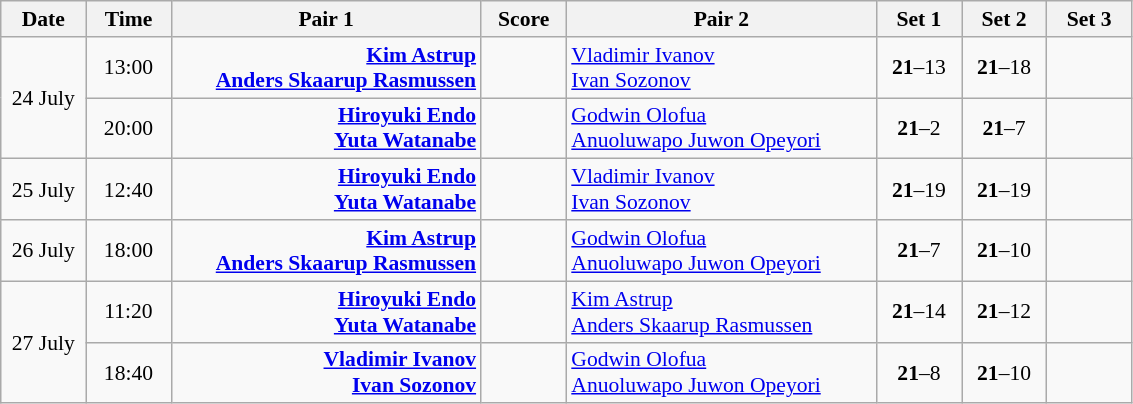<table class="wikitable" style="font-size:90%; text-align:center">
<tr>
<th width="50">Date</th>
<th width="50">Time</th>
<th width="200">Pair 1</th>
<th width="50">Score</th>
<th width="200">Pair 2</th>
<th width="50">Set 1</th>
<th width="50">Set 2</th>
<th width="50">Set 3</th>
</tr>
<tr>
<td rowspan="2">24 July</td>
<td>13:00</td>
<td align="right"><strong><a href='#'>Kim Astrup</a> <br><a href='#'>Anders Skaarup Rasmussen</a> </strong></td>
<td> </td>
<td align="left"> <a href='#'>Vladimir Ivanov</a><br> <a href='#'>Ivan Sozonov</a></td>
<td><strong>21</strong>–13</td>
<td><strong>21</strong>–18</td>
<td></td>
</tr>
<tr>
<td>20:00</td>
<td align="right"><strong><a href='#'>Hiroyuki Endo</a> <br><a href='#'>Yuta Watanabe</a> </strong></td>
<td> </td>
<td align="left"> <a href='#'>Godwin Olofua</a><br> <a href='#'>Anuoluwapo Juwon Opeyori</a></td>
<td><strong>21</strong>–2</td>
<td><strong>21</strong>–7</td>
<td></td>
</tr>
<tr>
<td>25 July</td>
<td>12:40</td>
<td align="right"><strong><a href='#'>Hiroyuki Endo</a> <br><a href='#'>Yuta Watanabe</a> </strong></td>
<td> </td>
<td align="left"> <a href='#'>Vladimir Ivanov</a><br> <a href='#'>Ivan Sozonov</a></td>
<td><strong>21</strong>–19</td>
<td><strong>21</strong>–19</td>
<td></td>
</tr>
<tr>
<td>26 July</td>
<td>18:00</td>
<td align="right"><strong><a href='#'>Kim Astrup</a> <br><a href='#'>Anders Skaarup Rasmussen</a> </strong></td>
<td> </td>
<td align="left"> <a href='#'>Godwin Olofua</a><br> <a href='#'>Anuoluwapo Juwon Opeyori</a></td>
<td><strong>21</strong>–7</td>
<td><strong>21</strong>–10</td>
<td></td>
</tr>
<tr>
<td rowspan="2">27 July</td>
<td>11:20</td>
<td align="right"><strong><a href='#'>Hiroyuki Endo</a> <br><a href='#'>Yuta Watanabe</a> </strong></td>
<td> </td>
<td align="left"> <a href='#'>Kim Astrup</a><br> <a href='#'>Anders Skaarup Rasmussen</a></td>
<td><strong>21</strong>–14</td>
<td><strong>21</strong>–12</td>
<td></td>
</tr>
<tr>
<td>18:40</td>
<td align="right"><strong><a href='#'>Vladimir Ivanov</a> <br><a href='#'>Ivan Sozonov</a> </strong></td>
<td> </td>
<td align="left"> <a href='#'>Godwin Olofua</a><br> <a href='#'>Anuoluwapo Juwon Opeyori</a></td>
<td><strong>21</strong>–8</td>
<td><strong>21</strong>–10</td>
<td></td>
</tr>
</table>
